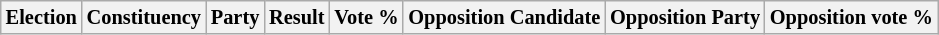<table class="sortable wikitable"style="font-size: 85%">
<tr>
<th>Election</th>
<th>Constituency</th>
<th>Party</th>
<th>Result</th>
<th>Vote %</th>
<th>Opposition Candidate</th>
<th>Opposition Party</th>
<th>Opposition vote %</th>
</tr>
</table>
